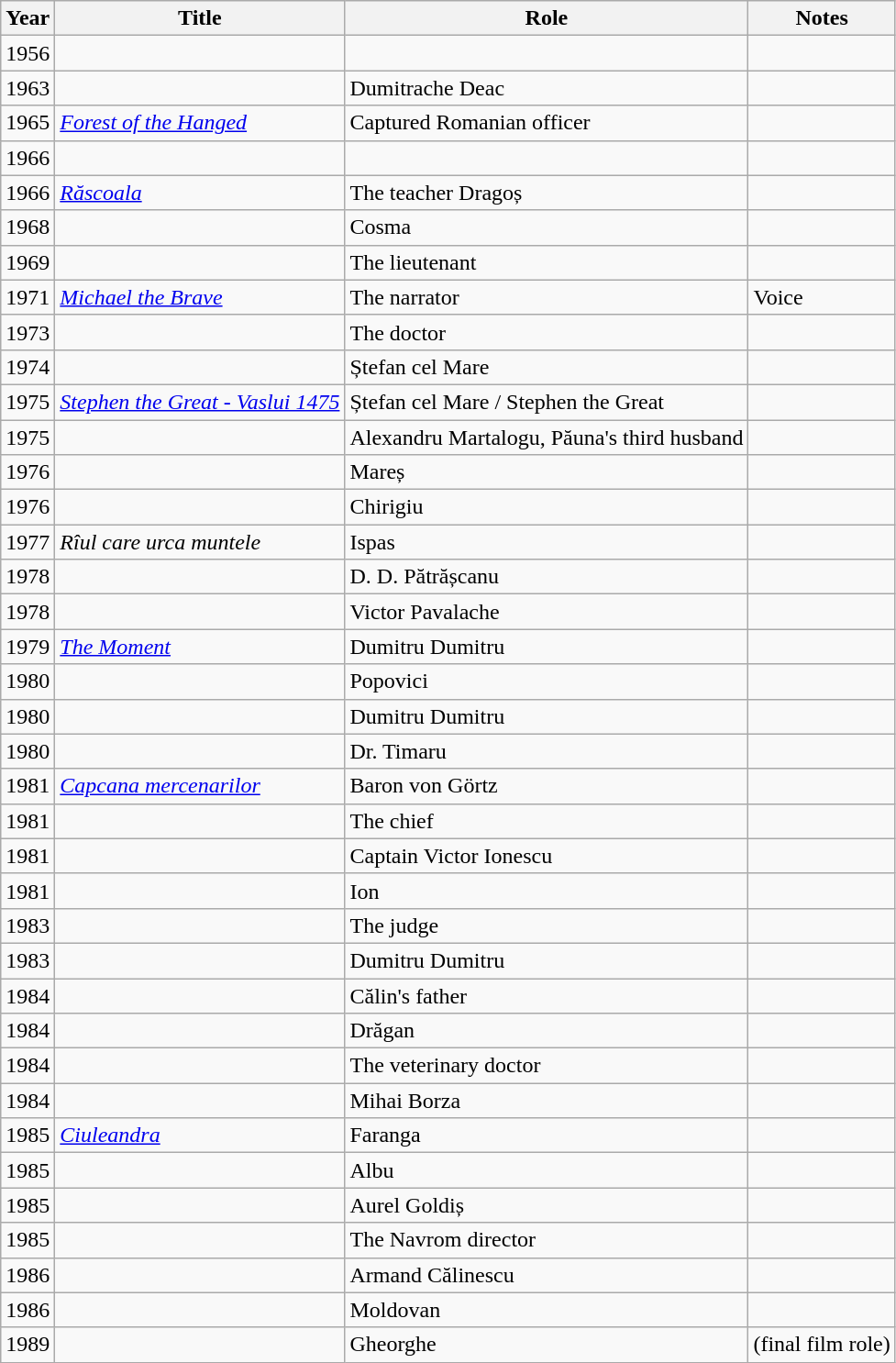<table class="wikitable sortable">
<tr>
<th>Year</th>
<th>Title</th>
<th>Role</th>
<th class="unsortable">Notes</th>
</tr>
<tr>
<td>1956</td>
<td><em></em></td>
<td></td>
<td></td>
</tr>
<tr>
<td>1963</td>
<td><em></em></td>
<td>Dumitrache Deac</td>
<td></td>
</tr>
<tr>
<td>1965</td>
<td><em><a href='#'>Forest of the Hanged</a></em></td>
<td>Captured Romanian officer</td>
<td></td>
</tr>
<tr>
<td>1966</td>
<td><em></em></td>
<td></td>
<td></td>
</tr>
<tr>
<td>1966</td>
<td><em><a href='#'>Răscoala</a></em></td>
<td>The teacher Dragoș</td>
<td></td>
</tr>
<tr>
<td>1968</td>
<td><em></em></td>
<td>Cosma</td>
<td></td>
</tr>
<tr>
<td>1969</td>
<td><em></em></td>
<td>The lieutenant</td>
<td></td>
</tr>
<tr>
<td>1971</td>
<td><em><a href='#'>Michael the Brave</a></em></td>
<td>The narrator</td>
<td>Voice</td>
</tr>
<tr>
<td>1973</td>
<td><em></em></td>
<td>The doctor</td>
<td></td>
</tr>
<tr>
<td>1974</td>
<td><em></em></td>
<td>Ștefan cel Mare</td>
<td></td>
</tr>
<tr>
<td>1975</td>
<td><em><a href='#'>Stephen the Great - Vaslui 1475</a></em></td>
<td>Ștefan cel Mare / Stephen the Great</td>
<td></td>
</tr>
<tr>
<td>1975</td>
<td><em></em></td>
<td>Alexandru Martalogu, Păuna's third husband</td>
<td></td>
</tr>
<tr>
<td>1976</td>
<td><em></em></td>
<td>Mareș</td>
<td></td>
</tr>
<tr>
<td>1976</td>
<td><em></em></td>
<td>Chirigiu</td>
<td></td>
</tr>
<tr>
<td>1977</td>
<td><em>Rîul care urca muntele</em></td>
<td>Ispas</td>
<td></td>
</tr>
<tr>
<td>1978</td>
<td><em></em></td>
<td>D. D. Pătrășcanu</td>
<td></td>
</tr>
<tr>
<td>1978</td>
<td><em></em></td>
<td>Victor Pavalache</td>
<td></td>
</tr>
<tr>
<td>1979</td>
<td><em><a href='#'>The Moment</a></em></td>
<td>Dumitru Dumitru</td>
<td></td>
</tr>
<tr>
<td>1980</td>
<td><em></em></td>
<td>Popovici</td>
<td></td>
</tr>
<tr>
<td>1980</td>
<td><em></em></td>
<td>Dumitru Dumitru</td>
<td></td>
</tr>
<tr>
<td>1980</td>
<td><em></em></td>
<td>Dr. Timaru</td>
<td></td>
</tr>
<tr>
<td>1981</td>
<td><em><a href='#'>Capcana mercenarilor</a></em></td>
<td>Baron von Görtz</td>
<td></td>
</tr>
<tr>
<td>1981</td>
<td><em></em></td>
<td>The chief</td>
<td></td>
</tr>
<tr>
<td>1981</td>
<td><em></em></td>
<td>Captain Victor Ionescu</td>
<td></td>
</tr>
<tr>
<td>1981</td>
<td><em></em></td>
<td>Ion</td>
<td></td>
</tr>
<tr>
<td>1983</td>
<td><em></em></td>
<td>The judge</td>
<td></td>
</tr>
<tr>
<td>1983</td>
<td><em></em></td>
<td>Dumitru Dumitru</td>
<td></td>
</tr>
<tr>
<td>1984</td>
<td><em></em></td>
<td>Călin's father</td>
<td></td>
</tr>
<tr>
<td>1984</td>
<td><em></em></td>
<td>Drăgan</td>
<td></td>
</tr>
<tr>
<td>1984</td>
<td><em></em></td>
<td>The veterinary doctor</td>
<td></td>
</tr>
<tr>
<td>1984</td>
<td><em></em></td>
<td>Mihai Borza</td>
<td></td>
</tr>
<tr>
<td>1985</td>
<td><em><a href='#'>Ciuleandra</a></em></td>
<td>Faranga</td>
<td></td>
</tr>
<tr>
<td>1985</td>
<td><em></em></td>
<td>Albu</td>
<td></td>
</tr>
<tr>
<td>1985</td>
<td><em></em></td>
<td>Aurel Goldiș</td>
<td></td>
</tr>
<tr>
<td>1985</td>
<td><em></em></td>
<td>The Navrom director</td>
<td></td>
</tr>
<tr>
<td>1986</td>
<td><em></em></td>
<td>Armand Călinescu</td>
<td></td>
</tr>
<tr>
<td>1986</td>
<td><em></em></td>
<td>Moldovan</td>
<td></td>
</tr>
<tr>
<td>1989</td>
<td><em></em></td>
<td>Gheorghe</td>
<td>(final film role)</td>
</tr>
</table>
